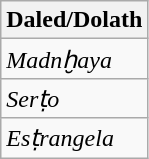<table class="wikitable">
<tr>
<th>Daled/Dolath</th>
</tr>
<tr>
<td> <em>Madnḫaya</em> </td>
</tr>
<tr>
<td> <em>Serṭo</em> </td>
</tr>
<tr>
<td> <em>Esṭrangela</em> </td>
</tr>
</table>
